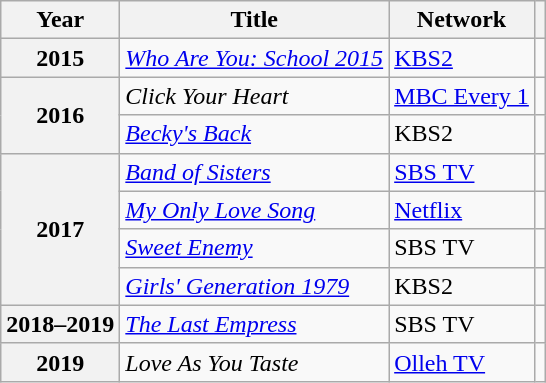<table class="wikitable plainrowheaders sortable">
<tr>
<th scope="col">Year</th>
<th scope="col">Title</th>
<th scope="col">Network</th>
<th scope="col" class="unsortable"></th>
</tr>
<tr>
<th scope="row">2015</th>
<td><em><a href='#'>Who Are You: School 2015</a></em></td>
<td><a href='#'>KBS2</a></td>
<td style="text-align:center"></td>
</tr>
<tr>
<th scope="row" rowspan="2">2016</th>
<td><em>Click Your Heart</em></td>
<td><a href='#'>MBC Every 1</a></td>
<td style="text-align:center"></td>
</tr>
<tr>
<td><em><a href='#'>Becky's Back</a></em></td>
<td>KBS2</td>
<td style="text-align:center"></td>
</tr>
<tr>
<th scope="row" rowspan="4">2017</th>
<td><em><a href='#'>Band of Sisters</a></em></td>
<td><a href='#'>SBS TV</a></td>
<td style="text-align:center"></td>
</tr>
<tr>
<td><em><a href='#'>My Only Love Song</a></em></td>
<td><a href='#'>Netflix</a></td>
<td style="text-align:center"></td>
</tr>
<tr>
<td><em><a href='#'>Sweet Enemy</a></em></td>
<td>SBS TV</td>
<td style="text-align:center"></td>
</tr>
<tr>
<td><em><a href='#'>Girls' Generation 1979</a></em></td>
<td>KBS2</td>
<td style="text-align:center"></td>
</tr>
<tr>
<th scope="row">2018–2019</th>
<td><em><a href='#'>The Last Empress</a></em></td>
<td>SBS TV</td>
<td style="text-align:center"></td>
</tr>
<tr>
<th scope="row">2019</th>
<td><em>Love As You Taste</em></td>
<td><a href='#'>Olleh TV</a></td>
<td style="text-align:center"></td>
</tr>
</table>
